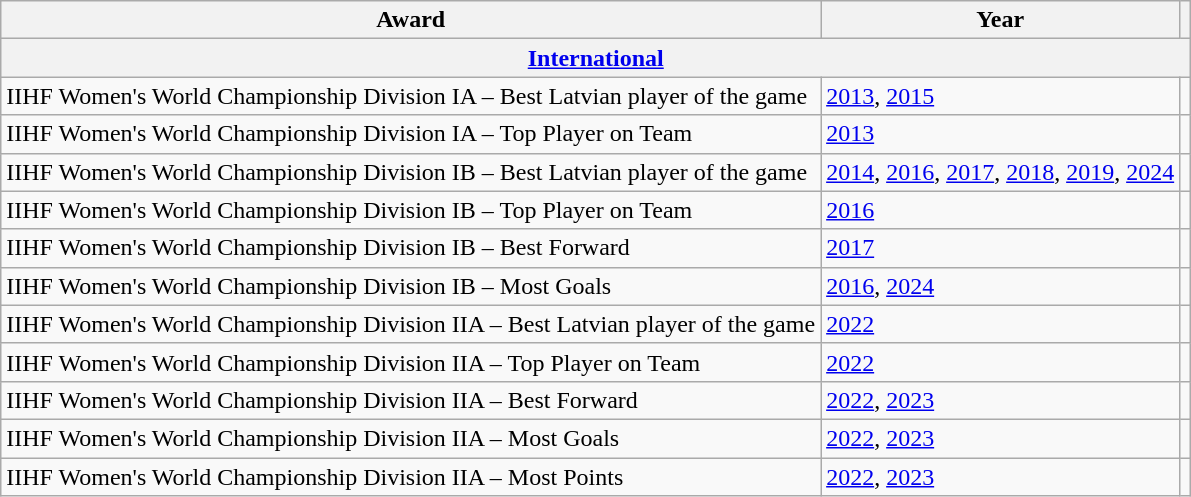<table class="wikitable">
<tr>
<th>Award</th>
<th>Year</th>
<th></th>
</tr>
<tr>
<th colspan="3"><a href='#'>International</a></th>
</tr>
<tr>
<td>IIHF Women's World Championship Division IA – Best Latvian player of the game</td>
<td><a href='#'>2013</a>, <a href='#'>2015</a></td>
<td></td>
</tr>
<tr>
<td>IIHF Women's World Championship Division IA – Top Player on Team</td>
<td><a href='#'>2013</a></td>
<td></td>
</tr>
<tr>
<td>IIHF Women's World Championship Division IB – Best Latvian player of the game</td>
<td><a href='#'>2014</a>, <a href='#'>2016</a>, <a href='#'>2017</a>, <a href='#'>2018</a>, <a href='#'>2019</a>, <a href='#'>2024</a></td>
<td><br></td>
</tr>
<tr>
<td>IIHF Women's World Championship Division IB – Top Player on Team</td>
<td><a href='#'>2016</a></td>
<td></td>
</tr>
<tr>
<td>IIHF Women's World Championship Division IB – Best Forward</td>
<td><a href='#'>2017</a></td>
<td></td>
</tr>
<tr>
<td>IIHF Women's World Championship Division IB – Most Goals</td>
<td><a href='#'>2016</a>, <a href='#'>2024</a></td>
<td></td>
</tr>
<tr>
<td>IIHF Women's World Championship Division IIA – Best Latvian player of the game</td>
<td><a href='#'>2022</a></td>
<td></td>
</tr>
<tr>
<td>IIHF Women's World Championship Division IIA – Top Player on Team</td>
<td><a href='#'>2022</a></td>
<td></td>
</tr>
<tr>
<td>IIHF Women's World Championship Division IIA – Best Forward</td>
<td><a href='#'>2022</a>, <a href='#'>2023</a></td>
<td></td>
</tr>
<tr>
<td>IIHF Women's World Championship Division IIA – Most Goals</td>
<td><a href='#'>2022</a>, <a href='#'>2023</a></td>
<td></td>
</tr>
<tr>
<td>IIHF Women's World Championship Division IIA – Most Points</td>
<td><a href='#'>2022</a>, <a href='#'>2023</a></td>
<td></td>
</tr>
</table>
